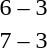<table style="text-align:center">
<tr>
<th width=200></th>
<th width=100></th>
<th width=200></th>
</tr>
<tr>
<td align=right><strong></strong></td>
<td>6 – 3</td>
<td align=left></td>
</tr>
<tr>
<td align=right><strong></strong></td>
<td>7 – 3</td>
<td align=left></td>
</tr>
</table>
